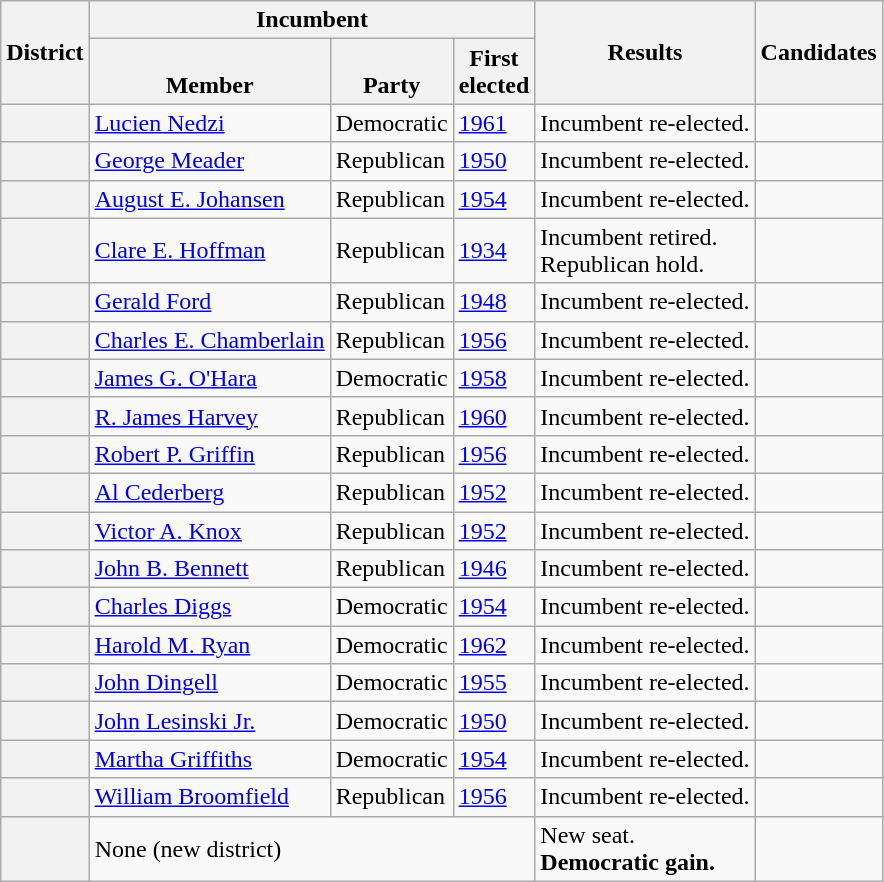<table class="wikitable sortable">
<tr>
<th rowspan=2>District</th>
<th colspan=3>Incumbent</th>
<th rowspan=2>Results</th>
<th rowspan=2 class="unsortable">Candidates</th>
</tr>
<tr valign=bottom>
<th>Member</th>
<th>Party</th>
<th>First<br>elected</th>
</tr>
<tr>
<th></th>
<td><a href='#'>Lucien Nedzi</a></td>
<td>Democratic</td>
<td><a href='#'>1961 </a></td>
<td>Incumbent re-elected.</td>
<td nowrap></td>
</tr>
<tr>
<th></th>
<td><a href='#'>George Meader</a></td>
<td>Republican</td>
<td><a href='#'>1950</a></td>
<td>Incumbent re-elected.</td>
<td nowrap></td>
</tr>
<tr>
<th></th>
<td><a href='#'>August E. Johansen</a></td>
<td>Republican</td>
<td><a href='#'>1954</a></td>
<td>Incumbent re-elected.</td>
<td nowrap></td>
</tr>
<tr>
<th></th>
<td><a href='#'>Clare E. Hoffman</a></td>
<td>Republican</td>
<td><a href='#'>1934</a></td>
<td>Incumbent retired.<br>Republican hold.</td>
<td nowrap></td>
</tr>
<tr>
<th></th>
<td><a href='#'>Gerald Ford</a></td>
<td>Republican</td>
<td><a href='#'>1948</a></td>
<td>Incumbent re-elected.</td>
<td nowrap></td>
</tr>
<tr>
<th></th>
<td><a href='#'>Charles E. Chamberlain</a></td>
<td>Republican</td>
<td><a href='#'>1956</a></td>
<td>Incumbent re-elected.</td>
<td nowrap></td>
</tr>
<tr>
<th></th>
<td><a href='#'>James G. O'Hara</a></td>
<td>Democratic</td>
<td><a href='#'>1958</a></td>
<td>Incumbent re-elected.</td>
<td nowrap></td>
</tr>
<tr>
<th></th>
<td><a href='#'>R. James Harvey</a></td>
<td>Republican</td>
<td><a href='#'>1960</a></td>
<td>Incumbent re-elected.</td>
<td nowrap></td>
</tr>
<tr>
<th></th>
<td><a href='#'>Robert P. Griffin</a></td>
<td>Republican</td>
<td><a href='#'>1956</a></td>
<td>Incumbent re-elected.</td>
<td nowrap></td>
</tr>
<tr>
<th></th>
<td><a href='#'>Al Cederberg</a></td>
<td>Republican</td>
<td><a href='#'>1952</a></td>
<td>Incumbent re-elected.</td>
<td nowrap></td>
</tr>
<tr>
<th></th>
<td><a href='#'>Victor A. Knox</a></td>
<td>Republican</td>
<td><a href='#'>1952</a></td>
<td>Incumbent re-elected.</td>
<td nowrap></td>
</tr>
<tr>
<th></th>
<td><a href='#'>John B. Bennett</a></td>
<td>Republican</td>
<td><a href='#'>1946</a></td>
<td>Incumbent re-elected.</td>
<td nowrap></td>
</tr>
<tr>
<th></th>
<td><a href='#'>Charles Diggs</a></td>
<td>Democratic</td>
<td><a href='#'>1954</a></td>
<td>Incumbent re-elected.</td>
<td nowrap></td>
</tr>
<tr>
<th></th>
<td><a href='#'>Harold M. Ryan</a></td>
<td>Democratic</td>
<td><a href='#'>1962 </a></td>
<td>Incumbent re-elected.</td>
<td nowrap></td>
</tr>
<tr>
<th></th>
<td><a href='#'>John Dingell</a></td>
<td>Democratic</td>
<td><a href='#'>1955 </a></td>
<td>Incumbent re-elected.</td>
<td nowrap></td>
</tr>
<tr>
<th></th>
<td><a href='#'>John Lesinski Jr.</a></td>
<td>Democratic</td>
<td><a href='#'>1950</a></td>
<td>Incumbent re-elected.</td>
<td nowrap></td>
</tr>
<tr>
<th></th>
<td><a href='#'>Martha Griffiths</a></td>
<td>Democratic</td>
<td><a href='#'>1954</a></td>
<td>Incumbent re-elected.</td>
<td nowrap></td>
</tr>
<tr>
<th></th>
<td><a href='#'>William Broomfield</a></td>
<td>Republican</td>
<td><a href='#'>1956</a></td>
<td>Incumbent re-elected.</td>
<td nowrap></td>
</tr>
<tr>
<th></th>
<td colspan=3>None (new district)</td>
<td>New seat.<br><strong>Democratic gain.</strong></td>
<td nowrap></td>
</tr>
</table>
